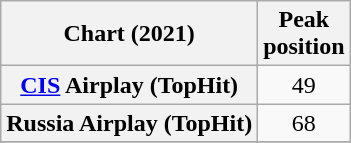<table class="wikitable plainrowheaders sortable" style="text-align:center">
<tr>
<th scope="col">Chart (2021)</th>
<th scope="col">Peak<br>position</th>
</tr>
<tr>
<th scope="row"><a href='#'>CIS</a> Airplay (TopHit)</th>
<td>49</td>
</tr>
<tr>
<th scope="row">Russia Airplay (TopHit)</th>
<td>68</td>
</tr>
<tr>
</tr>
</table>
